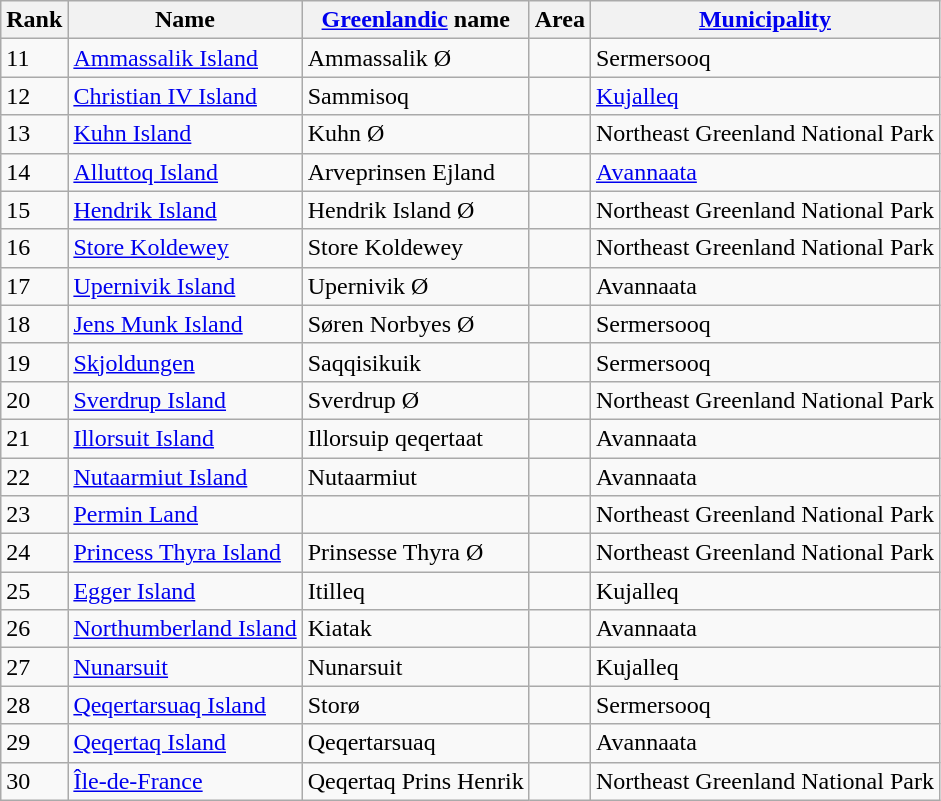<table class="sortable wikitable">
<tr>
<th>Rank</th>
<th>Name</th>
<th><a href='#'>Greenlandic</a> name</th>
<th>Area</th>
<th><a href='#'>Municipality</a></th>
</tr>
<tr>
<td>11</td>
<td><a href='#'>Ammassalik Island</a></td>
<td>Ammassalik Ø</td>
<td></td>
<td>Sermersooq</td>
</tr>
<tr>
<td>12</td>
<td><a href='#'>Christian IV Island</a></td>
<td>Sammisoq</td>
<td></td>
<td><a href='#'>Kujalleq</a></td>
</tr>
<tr>
<td>13</td>
<td><a href='#'>Kuhn Island</a></td>
<td>Kuhn Ø</td>
<td></td>
<td>Northeast Greenland National Park</td>
</tr>
<tr>
<td>14</td>
<td><a href='#'>Alluttoq Island</a></td>
<td>Arveprinsen Ejland</td>
<td></td>
<td><a href='#'>Avannaata</a></td>
</tr>
<tr>
<td>15</td>
<td><a href='#'>Hendrik Island</a></td>
<td>Hendrik Island Ø</td>
<td></td>
<td>Northeast Greenland National Park</td>
</tr>
<tr>
<td>16</td>
<td><a href='#'>Store Koldewey</a></td>
<td>Store Koldewey</td>
<td></td>
<td>Northeast Greenland National Park</td>
</tr>
<tr>
<td>17</td>
<td><a href='#'>Upernivik Island</a></td>
<td>Upernivik Ø</td>
<td></td>
<td>Avannaata</td>
</tr>
<tr>
<td>18</td>
<td><a href='#'>Jens Munk Island</a></td>
<td>Søren Norbyes Ø</td>
<td></td>
<td>Sermersooq</td>
</tr>
<tr>
<td>19</td>
<td><a href='#'>Skjoldungen</a></td>
<td>Saqqisikuik</td>
<td></td>
<td>Sermersooq</td>
</tr>
<tr>
<td>20</td>
<td><a href='#'>Sverdrup Island</a></td>
<td>Sverdrup Ø</td>
<td></td>
<td>Northeast Greenland National Park</td>
</tr>
<tr>
<td>21</td>
<td><a href='#'>Illorsuit Island</a></td>
<td>Illorsuip qeqertaat</td>
<td></td>
<td>Avannaata</td>
</tr>
<tr>
<td>22</td>
<td><a href='#'>Nutaarmiut Island</a></td>
<td>Nutaarmiut</td>
<td></td>
<td>Avannaata</td>
</tr>
<tr>
<td>23</td>
<td><a href='#'>Permin Land</a></td>
<td></td>
<td></td>
<td>Northeast Greenland National Park</td>
</tr>
<tr>
<td>24</td>
<td><a href='#'>Princess Thyra Island</a></td>
<td>Prinsesse Thyra Ø</td>
<td></td>
<td>Northeast Greenland National Park</td>
</tr>
<tr>
<td>25</td>
<td><a href='#'>Egger Island</a></td>
<td>Itilleq</td>
<td></td>
<td>Kujalleq</td>
</tr>
<tr>
<td>26</td>
<td><a href='#'>Northumberland Island</a></td>
<td>Kiatak</td>
<td></td>
<td>Avannaata</td>
</tr>
<tr>
<td>27</td>
<td><a href='#'>Nunarsuit</a></td>
<td>Nunarsuit</td>
<td></td>
<td>Kujalleq</td>
</tr>
<tr>
<td>28</td>
<td><a href='#'>Qeqertarsuaq Island</a></td>
<td>Storø</td>
<td></td>
<td>Sermersooq</td>
</tr>
<tr>
<td>29</td>
<td><a href='#'>Qeqertaq Island</a></td>
<td>Qeqertarsuaq</td>
<td></td>
<td>Avannaata</td>
</tr>
<tr>
<td>30</td>
<td><a href='#'>Île-de-France</a></td>
<td>Qeqertaq Prins Henrik</td>
<td></td>
<td>Northeast Greenland National Park</td>
</tr>
</table>
